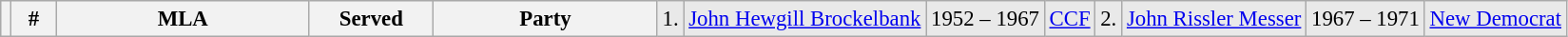<table class="wikitable" style="font-size: 95%; clear:both">
<tr style="background-color:#E9E9E9">
<th></th>
<th style="width: 25px">#</th>
<th style="width: 170px">MLA</th>
<th style="width: 80px">Served</th>
<th style="width: 150px">Party<br></th>
<td>1.</td>
<td><a href='#'>John Hewgill Brockelbank</a></td>
<td>1952 – 1967</td>
<td><a href='#'>CCF</a><br></td>
<td>2.</td>
<td><a href='#'>John Rissler Messer</a></td>
<td>1967 – 1971</td>
<td><a href='#'>New Democrat</a></td>
</tr>
</table>
